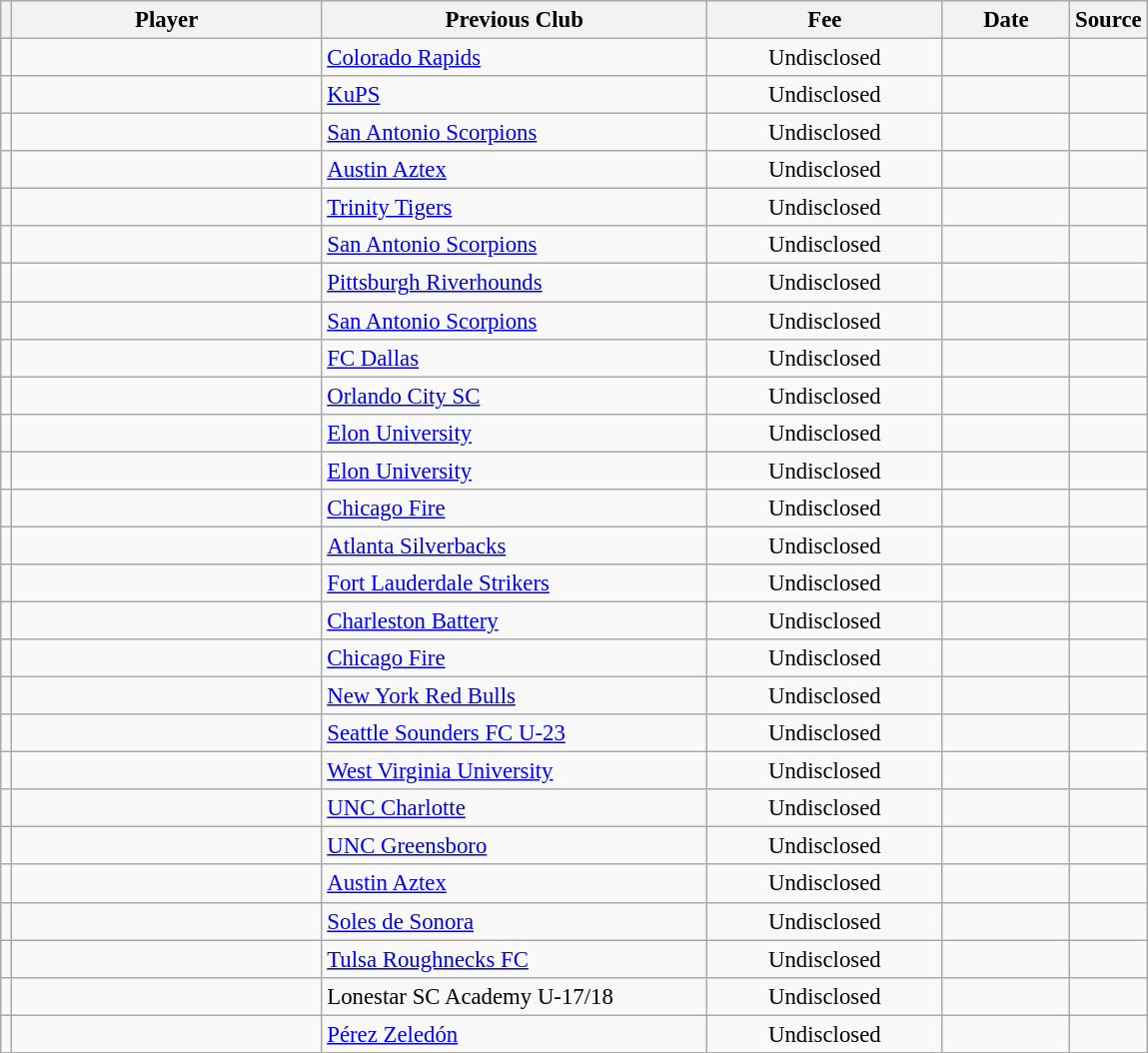<table class="wikitable plainrowheaders sortable" style="font-size:95%">
<tr>
<th></th>
<th scope="col" style="width:200px;"><strong>Player</strong></th>
<th scope="col" style="width:250px;"><strong>Previous Club</strong></th>
<th scope="col" style="width:150px;"><strong>Fee</strong></th>
<th scope="col" style="width:78px;"><strong>Date</strong></th>
<th><strong>Source</strong></th>
</tr>
<tr>
<td align=center></td>
<td></td>
<td> <a href='#'>Colorado Rapids</a></td>
<td align=center>Undisclosed</td>
<td align=center></td>
<td align=center></td>
</tr>
<tr>
<td align=center></td>
<td></td>
<td> <a href='#'>KuPS</a></td>
<td align=center>Undisclosed</td>
<td align=center></td>
<td align=center></td>
</tr>
<tr>
<td align=center></td>
<td></td>
<td> <a href='#'>San Antonio Scorpions</a></td>
<td align=center>Undisclosed</td>
<td align=center></td>
<td align=center></td>
</tr>
<tr>
<td align=center></td>
<td></td>
<td> <a href='#'>Austin Aztex</a></td>
<td align=center>Undisclosed</td>
<td align=center></td>
<td align=center></td>
</tr>
<tr>
<td align=center></td>
<td></td>
<td> <a href='#'>Trinity Tigers</a></td>
<td align=center>Undisclosed</td>
<td align=center></td>
<td align=center></td>
</tr>
<tr>
<td align=center></td>
<td></td>
<td> <a href='#'>San Antonio Scorpions</a></td>
<td align=center>Undisclosed</td>
<td align=center></td>
<td align=center></td>
</tr>
<tr>
<td align=center></td>
<td></td>
<td> <a href='#'>Pittsburgh Riverhounds</a></td>
<td align=center>Undisclosed</td>
<td align=center></td>
<td align=center></td>
</tr>
<tr>
<td align=center></td>
<td></td>
<td> <a href='#'>San Antonio Scorpions</a></td>
<td align=center>Undisclosed</td>
<td align=center></td>
<td align=center></td>
</tr>
<tr>
<td align=center></td>
<td></td>
<td> <a href='#'>FC Dallas</a></td>
<td align=center>Undisclosed</td>
<td align=center></td>
<td align=center></td>
</tr>
<tr>
<td align=center></td>
<td></td>
<td> <a href='#'>Orlando City SC</a></td>
<td align=center>Undisclosed</td>
<td align=center></td>
<td align=center></td>
</tr>
<tr>
<td align=center></td>
<td></td>
<td> <a href='#'>Elon University</a></td>
<td align=center>Undisclosed</td>
<td align=center></td>
<td align=center></td>
</tr>
<tr>
<td align=center></td>
<td></td>
<td> <a href='#'>Elon University</a></td>
<td align=center>Undisclosed</td>
<td align=center></td>
<td align=center></td>
</tr>
<tr>
<td align=center></td>
<td></td>
<td> <a href='#'>Chicago Fire</a></td>
<td align=center>Undisclosed</td>
<td align=center></td>
<td align=center></td>
</tr>
<tr>
<td align=center></td>
<td></td>
<td> <a href='#'>Atlanta Silverbacks</a></td>
<td align=center>Undisclosed</td>
<td align=center></td>
<td align=center></td>
</tr>
<tr>
<td align=center></td>
<td></td>
<td> <a href='#'>Fort Lauderdale Strikers</a></td>
<td align=center>Undisclosed</td>
<td align=center></td>
<td align=center></td>
</tr>
<tr>
<td align=center></td>
<td></td>
<td> <a href='#'>Charleston Battery</a></td>
<td align=center>Undisclosed</td>
<td align=center></td>
<td align=center></td>
</tr>
<tr>
<td align=center></td>
<td></td>
<td> <a href='#'>Chicago Fire</a></td>
<td align=center>Undisclosed</td>
<td align=center></td>
<td align=center></td>
</tr>
<tr>
<td align=center></td>
<td></td>
<td> <a href='#'>New York Red Bulls</a></td>
<td align=center>Undisclosed</td>
<td align=center></td>
<td align=center></td>
</tr>
<tr>
<td align=center></td>
<td></td>
<td> <a href='#'>Seattle Sounders FC U-23</a></td>
<td align=center>Undisclosed</td>
<td align=center></td>
<td align=center></td>
</tr>
<tr>
<td align=center></td>
<td></td>
<td> <a href='#'>West Virginia University</a></td>
<td align=center>Undisclosed</td>
<td align=center></td>
<td align=center></td>
</tr>
<tr>
<td align=center></td>
<td></td>
<td> <a href='#'>UNC Charlotte</a></td>
<td align=center>Undisclosed</td>
<td align=center></td>
<td align=center></td>
</tr>
<tr>
<td align=center></td>
<td></td>
<td> <a href='#'>UNC Greensboro</a></td>
<td align=center>Undisclosed</td>
<td align=center></td>
<td align=center></td>
</tr>
<tr>
<td align=center></td>
<td></td>
<td> <a href='#'>Austin Aztex</a></td>
<td align=center>Undisclosed</td>
<td align=center></td>
<td align=center></td>
</tr>
<tr>
<td align=center></td>
<td></td>
<td> <a href='#'>Soles de Sonora</a></td>
<td align=center>Undisclosed</td>
<td align=center></td>
<td align=center></td>
</tr>
<tr>
<td align=center></td>
<td></td>
<td> <a href='#'>Tulsa Roughnecks FC</a></td>
<td align=center>Undisclosed</td>
<td align=center></td>
<td align=center></td>
</tr>
<tr>
<td align=center></td>
<td></td>
<td> Lonestar SC Academy U-17/18</td>
<td align=center>Undisclosed</td>
<td align=center></td>
<td align=center></td>
</tr>
<tr>
<td align=center></td>
<td></td>
<td> <a href='#'>Pérez Zeledón</a></td>
<td align=center>Undisclosed</td>
<td align=center></td>
<td align=center></td>
</tr>
</table>
